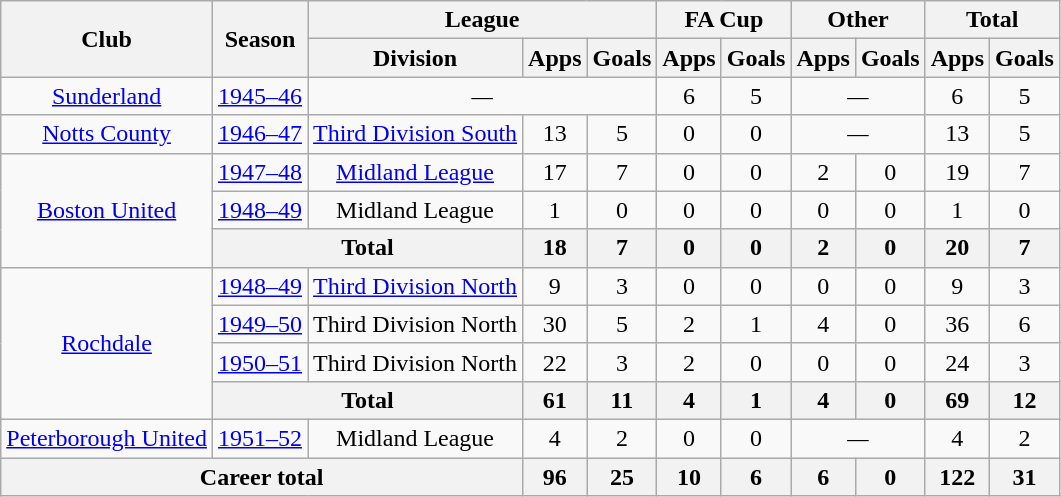<table class="wikitable" style="text-align: center;">
<tr>
<th rowspan="2">Club</th>
<th rowspan="2">Season</th>
<th colspan="3">League</th>
<th colspan="2">FA Cup</th>
<th colspan="2">Other</th>
<th colspan="2">Total</th>
</tr>
<tr>
<th>Division</th>
<th>Apps</th>
<th>Goals</th>
<th>Apps</th>
<th>Goals</th>
<th>Apps</th>
<th>Goals</th>
<th>Apps</th>
<th>Goals</th>
</tr>
<tr>
<td><a href='#'>Sunderland</a></td>
<td><a href='#'>1945–46</a></td>
<td colspan="3"><em>—</em></td>
<td>6</td>
<td>5</td>
<td colspan="2"><em>—</em></td>
<td>6</td>
<td>5</td>
</tr>
<tr>
<td><a href='#'>Notts County</a></td>
<td><a href='#'>1946–47</a></td>
<td><a href='#'>Third Division South</a></td>
<td>13</td>
<td>5</td>
<td>0</td>
<td>0</td>
<td colspan="2"><em>—</em></td>
<td>13</td>
<td>5</td>
</tr>
<tr>
<td rowspan="3"><a href='#'>Boston United</a></td>
<td><a href='#'>1947–48</a></td>
<td><a href='#'>Midland League</a></td>
<td>17</td>
<td>7</td>
<td>0</td>
<td>0</td>
<td>2</td>
<td>0</td>
<td>19</td>
<td>7</td>
</tr>
<tr>
<td><a href='#'>1948–49</a></td>
<td>Midland League</td>
<td>1</td>
<td>0</td>
<td>0</td>
<td>0</td>
<td>0</td>
<td>0</td>
<td>1</td>
<td>0</td>
</tr>
<tr>
<th colspan="2">Total</th>
<th>18</th>
<th>7</th>
<th>0</th>
<th>0</th>
<th>2</th>
<th>0</th>
<th>20</th>
<th>7</th>
</tr>
<tr>
<td rowspan="4"><a href='#'>Rochdale</a></td>
<td><a href='#'>1948–49</a></td>
<td><a href='#'>Third Division North</a></td>
<td>9</td>
<td>3</td>
<td>0</td>
<td>0</td>
<td>0</td>
<td>0</td>
<td>9</td>
<td>3</td>
</tr>
<tr>
<td><a href='#'>1949–50</a></td>
<td>Third Division North</td>
<td>30</td>
<td>5</td>
<td>2</td>
<td>1</td>
<td>4</td>
<td>0</td>
<td>36</td>
<td>6</td>
</tr>
<tr>
<td><a href='#'>1950–51</a></td>
<td>Third Division North</td>
<td>22</td>
<td>3</td>
<td>2</td>
<td>0</td>
<td>0</td>
<td>0</td>
<td>24</td>
<td>3</td>
</tr>
<tr>
<th colspan="2">Total</th>
<th>61</th>
<th>11</th>
<th>4</th>
<th>1</th>
<th>4</th>
<th>0</th>
<th>69</th>
<th>12</th>
</tr>
<tr>
<td><a href='#'>Peterborough United</a></td>
<td><a href='#'>1951–52</a></td>
<td>Midland League</td>
<td>4</td>
<td>2</td>
<td>0</td>
<td>0</td>
<td colspan="2"><em>—</em></td>
<td>4</td>
<td>2</td>
</tr>
<tr>
<th colspan="3">Career total</th>
<th>96</th>
<th>25</th>
<th>10</th>
<th>6</th>
<th>6</th>
<th>0</th>
<th>122</th>
<th>31</th>
</tr>
</table>
